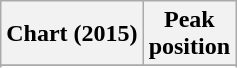<table class="wikitable sortable plainrowheaders" style="text-align:center">
<tr>
<th scope="col">Chart (2015)</th>
<th scope="col">Peak<br> position</th>
</tr>
<tr>
</tr>
<tr>
</tr>
<tr>
</tr>
<tr>
</tr>
<tr>
</tr>
<tr>
</tr>
<tr>
</tr>
<tr>
</tr>
<tr>
</tr>
<tr>
</tr>
<tr>
</tr>
<tr>
</tr>
<tr>
</tr>
<tr>
</tr>
<tr>
</tr>
<tr>
</tr>
<tr>
</tr>
<tr>
</tr>
<tr>
</tr>
<tr>
</tr>
<tr>
</tr>
<tr>
</tr>
</table>
